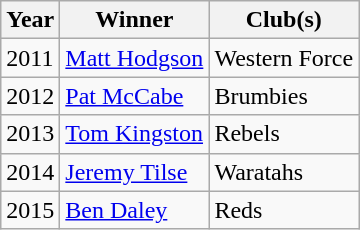<table class="wikitable">
<tr>
<th>Year</th>
<th>Winner</th>
<th>Club(s)</th>
</tr>
<tr>
<td>2011</td>
<td><a href='#'>Matt Hodgson</a></td>
<td>Western Force</td>
</tr>
<tr>
<td>2012</td>
<td><a href='#'>Pat McCabe</a></td>
<td>Brumbies</td>
</tr>
<tr>
<td>2013</td>
<td><a href='#'>Tom Kingston</a></td>
<td>Rebels</td>
</tr>
<tr>
<td>2014</td>
<td><a href='#'>Jeremy Tilse</a></td>
<td>Waratahs</td>
</tr>
<tr>
<td>2015</td>
<td><a href='#'>Ben Daley</a></td>
<td>Reds</td>
</tr>
</table>
